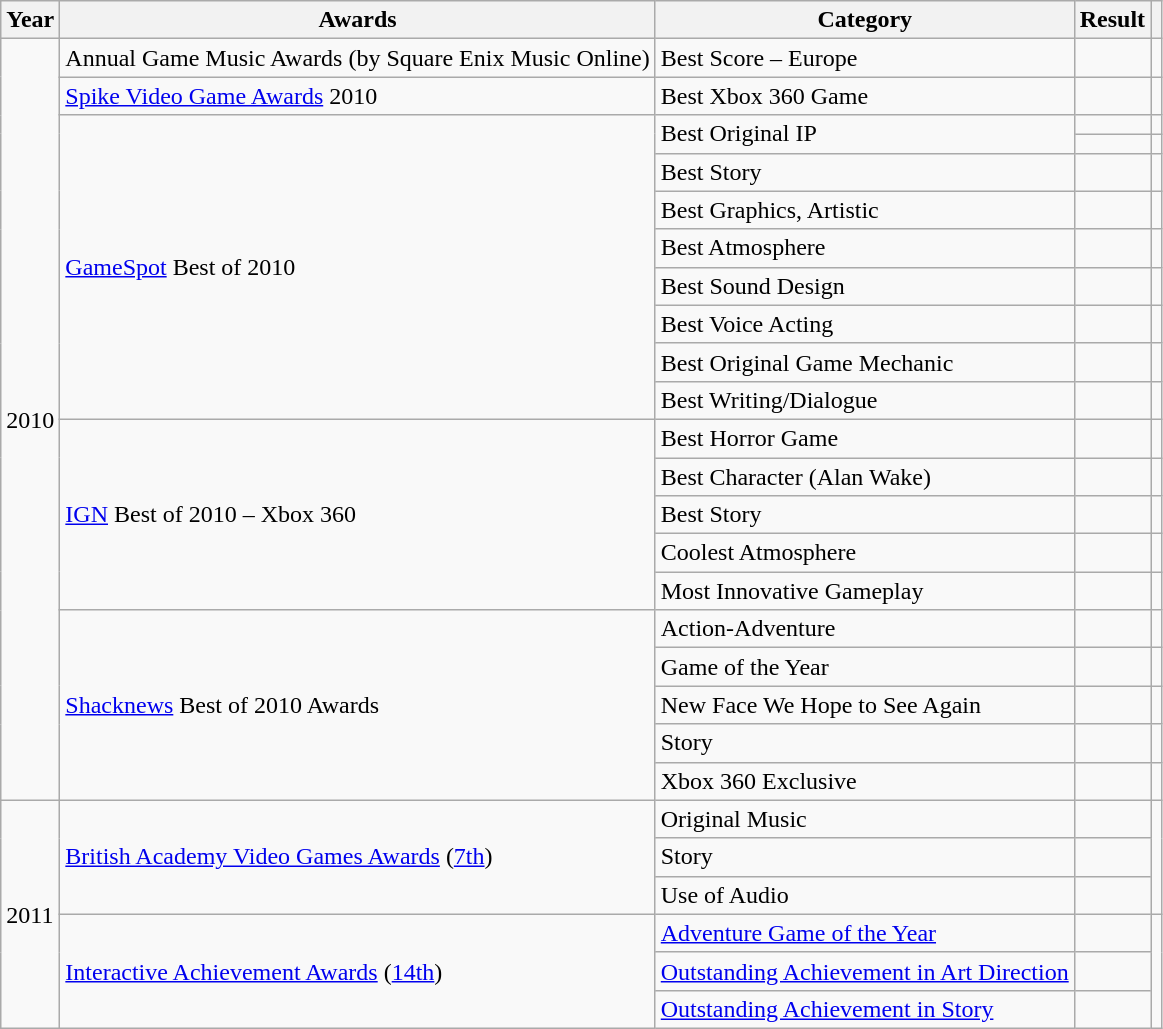<table class="wikitable">
<tr>
<th>Year</th>
<th>Awards</th>
<th>Category</th>
<th>Result</th>
<th></th>
</tr>
<tr>
<td rowspan="21">2010</td>
<td>Annual Game Music Awards (by Square Enix Music Online)</td>
<td>Best Score – Europe</td>
<td></td>
<td></td>
</tr>
<tr>
<td rowspan="1"><a href='#'>Spike Video Game Awards</a> 2010</td>
<td>Best Xbox 360 Game</td>
<td></td>
<td></td>
</tr>
<tr>
<td rowspan="9"><a href='#'>GameSpot</a> Best of 2010</td>
<td rowspan="2">Best Original IP</td>
<td></td>
<td></td>
</tr>
<tr>
<td></td>
<td></td>
</tr>
<tr>
<td>Best Story</td>
<td></td>
<td></td>
</tr>
<tr>
<td>Best Graphics, Artistic</td>
<td></td>
<td></td>
</tr>
<tr>
<td>Best Atmosphere</td>
<td></td>
<td></td>
</tr>
<tr>
<td>Best Sound Design</td>
<td></td>
<td></td>
</tr>
<tr>
<td>Best Voice Acting</td>
<td></td>
<td></td>
</tr>
<tr>
<td>Best Original Game Mechanic</td>
<td></td>
<td></td>
</tr>
<tr>
<td>Best Writing/Dialogue</td>
<td></td>
<td></td>
</tr>
<tr>
<td rowspan="5"><a href='#'>IGN</a> Best of 2010 – Xbox 360</td>
<td>Best Horror Game</td>
<td></td>
<td></td>
</tr>
<tr>
<td>Best Character (Alan Wake)</td>
<td></td>
<td></td>
</tr>
<tr>
<td>Best Story</td>
<td></td>
<td></td>
</tr>
<tr>
<td>Coolest Atmosphere</td>
<td></td>
<td></td>
</tr>
<tr>
<td>Most Innovative Gameplay</td>
<td></td>
<td></td>
</tr>
<tr>
<td rowspan="5"><a href='#'>Shacknews</a> Best of 2010 Awards</td>
<td>Action-Adventure</td>
<td></td>
<td></td>
</tr>
<tr>
<td>Game of the Year</td>
<td></td>
<td></td>
</tr>
<tr>
<td>New Face We Hope to See Again</td>
<td></td>
<td></td>
</tr>
<tr>
<td>Story</td>
<td></td>
<td></td>
</tr>
<tr>
<td>Xbox 360 Exclusive</td>
<td></td>
<td></td>
</tr>
<tr>
<td rowspan="6">2011</td>
<td rowspan="3"><a href='#'>British Academy Video Games Awards</a> (<a href='#'>7th</a>)</td>
<td>Original Music</td>
<td></td>
<td rowspan="3"></td>
</tr>
<tr>
<td>Story</td>
<td></td>
</tr>
<tr>
<td>Use of Audio</td>
<td></td>
</tr>
<tr>
<td rowspan="3"><a href='#'>Interactive Achievement Awards</a> (<a href='#'>14th</a>)</td>
<td><a href='#'>Adventure Game of the Year</a></td>
<td></td>
<td rowspan="3"></td>
</tr>
<tr>
<td><a href='#'>Outstanding Achievement in Art Direction</a></td>
<td></td>
</tr>
<tr>
<td><a href='#'>Outstanding Achievement in Story</a></td>
<td></td>
</tr>
</table>
